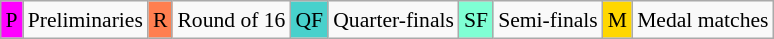<table class="wikitable" style="margin:0.5em auto; font-size:90%; line-height:1.25em;">
<tr>
<td bgcolor="#FF00FF" align=center>P</td>
<td>Preliminaries</td>
<td bgcolor="#FF7F50" align=center>R</td>
<td>Round of 16</td>
<td bgcolor="#48D1CC" align=center>QF</td>
<td>Quarter-finals</td>
<td bgcolor="#7FFFD4" align=center>SF</td>
<td>Semi-finals</td>
<td bgcolor="gold" align=center>M</td>
<td>Medal matches</td>
</tr>
</table>
